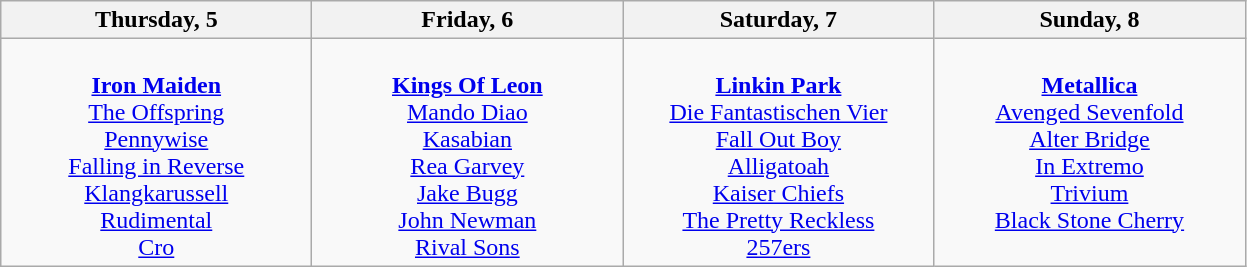<table class="wikitable">
<tr>
<th>Thursday, 5</th>
<th>Friday, 6</th>
<th>Saturday, 7</th>
<th>Sunday, 8</th>
</tr>
<tr>
<td style="text-align:center; vertical-align:top; width:200px;"><br><strong><a href='#'>Iron Maiden</a></strong><br>
<a href='#'>The Offspring</a> <br>
<a href='#'>Pennywise</a> <br>
<a href='#'>Falling in Reverse</a> <br>
<a href='#'>Klangkarussell</a> <br>
<a href='#'>Rudimental</a> <br>
<a href='#'>Cro</a> <br></td>
<td style="text-align:center; vertical-align:top; width:200px;"><br><strong><a href='#'>Kings Of Leon</a></strong><br>
<a href='#'>Mando Diao</a> <br>
<a href='#'>Kasabian</a> <br>
<a href='#'>Rea Garvey</a> <br>
<a href='#'>Jake Bugg</a> <br>
<a href='#'>John Newman</a> <br>
<a href='#'>Rival Sons</a> <br></td>
<td style="text-align:center; vertical-align:top; width:200px;"><br><strong><a href='#'>Linkin Park</a></strong><br>
<a href='#'>Die Fantastischen Vier</a> <br>
<a href='#'>Fall Out Boy</a> <br>
<a href='#'>Alligatoah</a> <br>
<a href='#'>Kaiser Chiefs</a> <br>
<a href='#'>The Pretty Reckless</a> <br>
<a href='#'>257ers</a> <br></td>
<td style="text-align:center; vertical-align:top; width:200px;"><br><strong><a href='#'>Metallica</a></strong><br>
<a href='#'>Avenged Sevenfold</a> <br>
<a href='#'>Alter Bridge</a> <br>
<a href='#'>In Extremo</a> <br>
<a href='#'>Trivium</a> <br>
<a href='#'>Black Stone Cherry</a> <br></td>
</tr>
</table>
